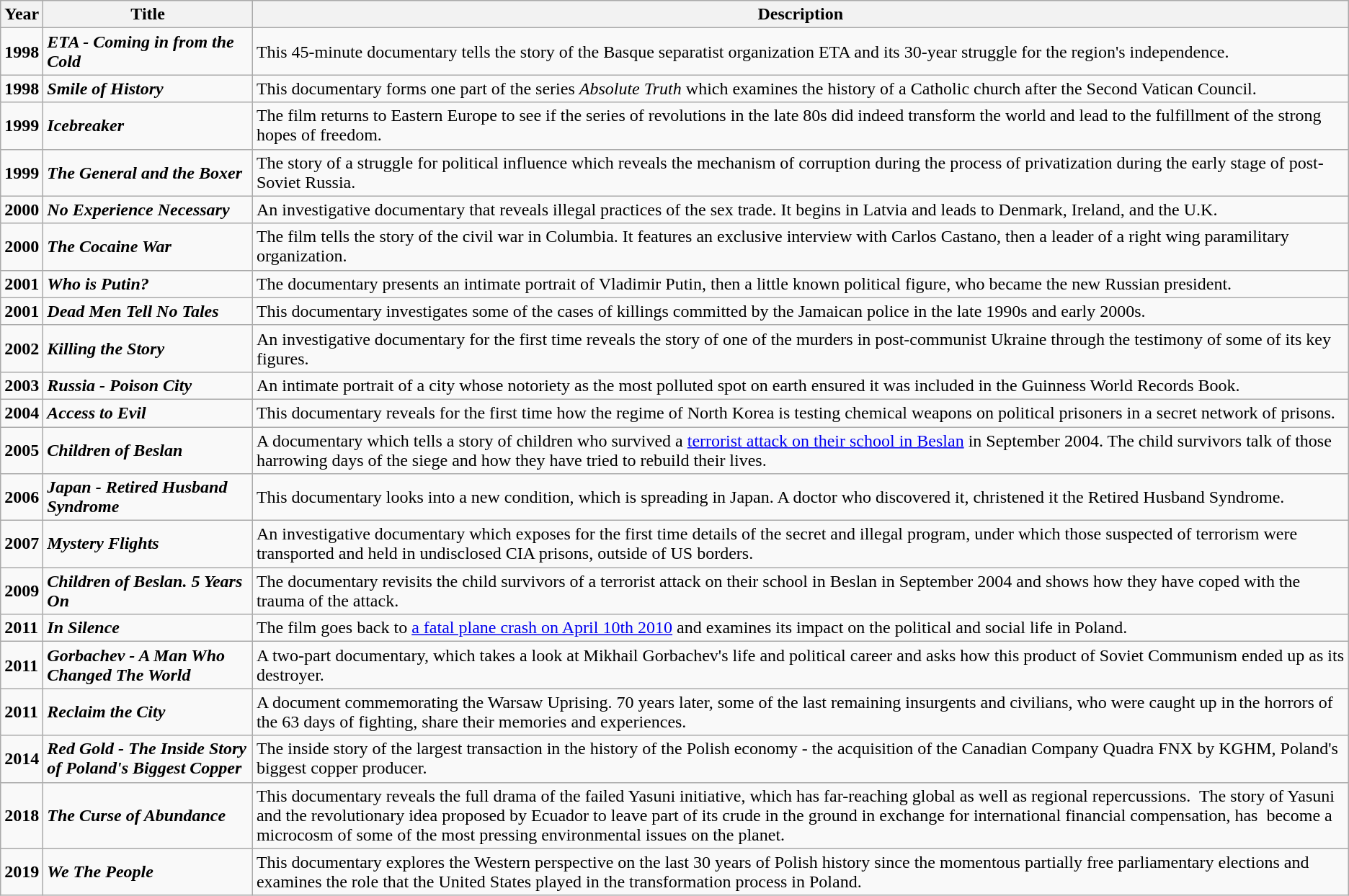<table class="wikitable sortable">
<tr>
<th>Year</th>
<th>Title</th>
<th>Description</th>
</tr>
<tr>
<td><strong>1998</strong></td>
<td><strong><em>ETA - Coming in from the Cold</em></strong></td>
<td>This 45-minute documentary tells the story of the Basque separatist organization ETA and its 30-year struggle for the region's independence.</td>
</tr>
<tr>
<td><strong>1998</strong></td>
<td><strong><em>Smile of History</em></strong></td>
<td>This documentary forms one part of the series <em>Absolute Truth</em> which examines the history of a Catholic church after the Second Vatican Council.</td>
</tr>
<tr>
<td><strong>1999</strong></td>
<td><strong><em>Icebreaker</em></strong></td>
<td>The film returns to Eastern Europe to see if the series of revolutions in the late 80s did indeed transform the world and lead to the fulfillment of the strong hopes of freedom.</td>
</tr>
<tr>
<td><strong>1999</strong></td>
<td><strong><em>The General and the Boxer</em></strong></td>
<td>The story of a struggle for political influence which reveals the mechanism of corruption during the process of privatization during the early stage of post-Soviet Russia.</td>
</tr>
<tr>
<td><strong>2000</strong></td>
<td><strong><em>No Experience Necessary</em></strong></td>
<td>An investigative documentary that reveals illegal practices of the sex trade. It begins in Latvia and leads to Denmark, Ireland, and the U.K.</td>
</tr>
<tr>
<td><strong>2000</strong></td>
<td><strong><em>The Cocaine War</em></strong></td>
<td>The film tells the story of the civil war in Columbia. It features an exclusive interview with Carlos Castano, then a leader of a right wing paramilitary organization.</td>
</tr>
<tr>
<td><strong>2001</strong></td>
<td><strong><em>Who is Putin?</em></strong></td>
<td>The documentary presents an intimate portrait of Vladimir Putin, then a little known political figure, who became the new Russian president.</td>
</tr>
<tr>
<td><strong>2001</strong></td>
<td><strong><em>Dead Men Tell No Tales</em></strong></td>
<td>This documentary investigates some of the cases of killings committed by the Jamaican police in the late 1990s and early 2000s.</td>
</tr>
<tr>
<td><strong>2002</strong></td>
<td><strong><em>Killing the Story</em></strong></td>
<td>An investigative documentary for the first time reveals the story of one of the murders in post-communist Ukraine through the testimony of some of its key figures.</td>
</tr>
<tr>
<td><strong>2003</strong></td>
<td><strong><em>Russia - Poison City</em></strong></td>
<td>An intimate portrait of a city whose notoriety as the most polluted spot on earth ensured it was included in the Guinness World Records Book.</td>
</tr>
<tr>
<td><strong>2004</strong></td>
<td><strong><em>Access to Evil</em></strong></td>
<td>This documentary reveals for the first time how the regime of North Korea is testing chemical weapons on political prisoners in a secret network of prisons.</td>
</tr>
<tr>
<td><strong>2005</strong></td>
<td><strong><em>Children of Beslan</em></strong></td>
<td>A documentary which tells a story of children who survived a <a href='#'>terrorist attack on their school in Beslan</a> in September 2004. The child survivors talk of those harrowing days of the siege and how they have tried to rebuild their lives.</td>
</tr>
<tr>
<td><strong>2006</strong></td>
<td><strong><em>Japan - Retired Husband Syndrome</em></strong></td>
<td>This documentary looks into a new condition, which is spreading in Japan. A doctor who discovered it, christened it the Retired Husband Syndrome.</td>
</tr>
<tr>
<td><strong>2007</strong></td>
<td><strong><em>Mystery Flights</em></strong></td>
<td>An investigative documentary which exposes for the first time details of the secret and illegal program, under which those suspected of terrorism were transported and held in undisclosed CIA prisons, outside of US borders.</td>
</tr>
<tr>
<td><strong>2009</strong></td>
<td><strong><em>Children of Beslan. 5 Years On</em></strong></td>
<td>The documentary revisits the child survivors of a terrorist attack on their school in Beslan in September 2004 and shows how they have coped with the trauma of the attack.</td>
</tr>
<tr>
<td><strong>2011</strong></td>
<td><strong><em>In Silence</em></strong></td>
<td>The film goes back to <a href='#'>a fatal plane crash on April 10th 2010</a> and examines its impact on the political and social life in Poland.</td>
</tr>
<tr>
<td><strong>2011</strong></td>
<td><strong><em>Gorbachev - A Man Who Changed The World</em></strong></td>
<td>A two-part documentary, which takes a look at Mikhail Gorbachev's life and political career and asks how this product of Soviet Communism ended up as its destroyer.</td>
</tr>
<tr>
<td><strong>2011</strong></td>
<td><strong><em>Reclaim the City</em></strong></td>
<td>A document commemorating the Warsaw Uprising. 70 years later, some of the last remaining insurgents and civilians, who were caught up in the horrors of the 63 days of fighting, share their memories and experiences.</td>
</tr>
<tr>
<td><strong>2014</strong></td>
<td><strong><em>Red Gold - The Inside Story of Poland's Biggest Copper</em></strong></td>
<td>The inside story of the largest transaction in the history of the Polish economy - the acquisition of the Canadian Company Quadra FNX by KGHM, Poland's biggest copper producer.</td>
</tr>
<tr>
<td><strong>2018</strong></td>
<td><strong><em>The Curse of Abundance</em></strong></td>
<td>This documentary reveals the full drama of the failed Yasuni initiative, which has far-reaching global as well as regional repercussions.  The story of Yasuni and the revolutionary idea proposed by Ecuador to leave part of its crude in the ground in exchange for international financial compensation, has  become a microcosm of some of the most pressing environmental issues on the planet.</td>
</tr>
<tr>
<td><strong>2019</strong></td>
<td><strong><em>We The People</em></strong></td>
<td>This documentary explores the Western perspective on the last 30 years of Polish history since the momentous partially free parliamentary elections and examines the role that the United States played in the transformation process in Poland.</td>
</tr>
</table>
